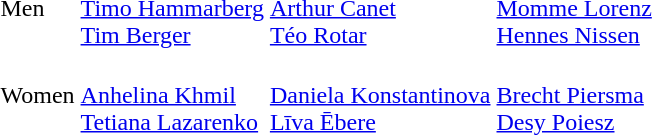<table>
<tr>
<td>Men<br></td>
<td><br><a href='#'>Timo Hammarberg</a><br><a href='#'>Tim Berger</a></td>
<td><br><a href='#'>Arthur Canet</a><br><a href='#'>Téo Rotar</a></td>
<td><br><a href='#'>Momme Lorenz</a><br><a href='#'>Hennes Nissen</a></td>
</tr>
<tr>
<td>Women<br></td>
<td><br><a href='#'>Anhelina Khmil</a><br><a href='#'>Tetiana Lazarenko</a></td>
<td><br><a href='#'>Daniela Konstantinova</a><br><a href='#'>Līva Ēbere</a></td>
<td><br><a href='#'>Brecht Piersma</a><br><a href='#'>Desy Poiesz</a></td>
</tr>
</table>
